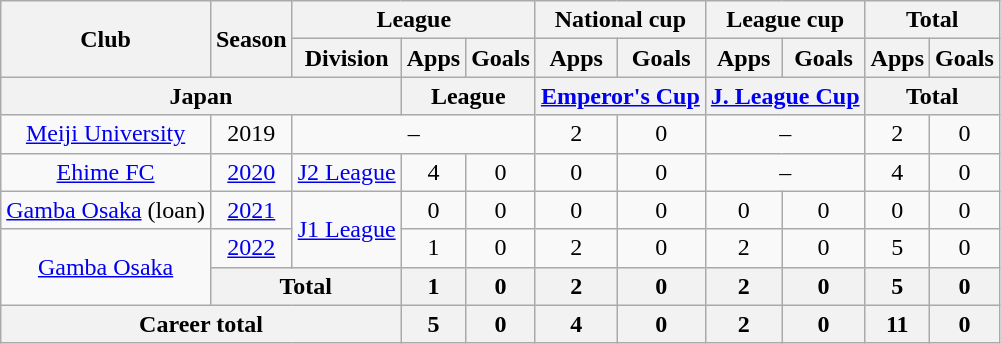<table class="wikitable" style="text-align:center">
<tr>
<th rowspan=2>Club</th>
<th rowspan=2>Season</th>
<th colspan=3>League</th>
<th colspan=2>National cup</th>
<th colspan=2>League cup</th>
<th colspan=2>Total</th>
</tr>
<tr>
<th>Division</th>
<th>Apps</th>
<th>Goals</th>
<th>Apps</th>
<th>Goals</th>
<th>Apps</th>
<th>Goals</th>
<th>Apps</th>
<th>Goals</th>
</tr>
<tr>
<th colspan=3>Japan</th>
<th colspan=2>League</th>
<th colspan=2><a href='#'>Emperor's Cup</a></th>
<th colspan=2><a href='#'>J. League Cup</a></th>
<th colspan=2>Total</th>
</tr>
<tr>
<td><a href='#'>Meiji University</a></td>
<td>2019</td>
<td colspan="3">–</td>
<td>2</td>
<td>0</td>
<td colspan="2">–</td>
<td>2</td>
<td>0</td>
</tr>
<tr>
<td><a href='#'>Ehime FC</a></td>
<td><a href='#'>2020</a></td>
<td><a href='#'>J2 League</a></td>
<td>4</td>
<td>0</td>
<td>0</td>
<td>0</td>
<td colspan="2">–</td>
<td>4</td>
<td>0</td>
</tr>
<tr>
<td><a href='#'>Gamba Osaka</a> (loan)</td>
<td><a href='#'>2021</a></td>
<td rowspan="2"><a href='#'>J1 League</a></td>
<td>0</td>
<td>0</td>
<td>0</td>
<td>0</td>
<td>0</td>
<td>0</td>
<td>0</td>
<td>0</td>
</tr>
<tr>
<td rowspan="2"><a href='#'>Gamba Osaka</a></td>
<td><a href='#'>2022</a></td>
<td>1</td>
<td>0</td>
<td>2</td>
<td>0</td>
<td>2</td>
<td>0</td>
<td>5</td>
<td>0</td>
</tr>
<tr>
<th colspan="2">Total</th>
<th>1</th>
<th>0</th>
<th>2</th>
<th>0</th>
<th>2</th>
<th>0</th>
<th>5</th>
<th>0</th>
</tr>
<tr>
<th colspan=3>Career total</th>
<th>5</th>
<th>0</th>
<th>4</th>
<th>0</th>
<th>2</th>
<th>0</th>
<th>11</th>
<th>0</th>
</tr>
</table>
